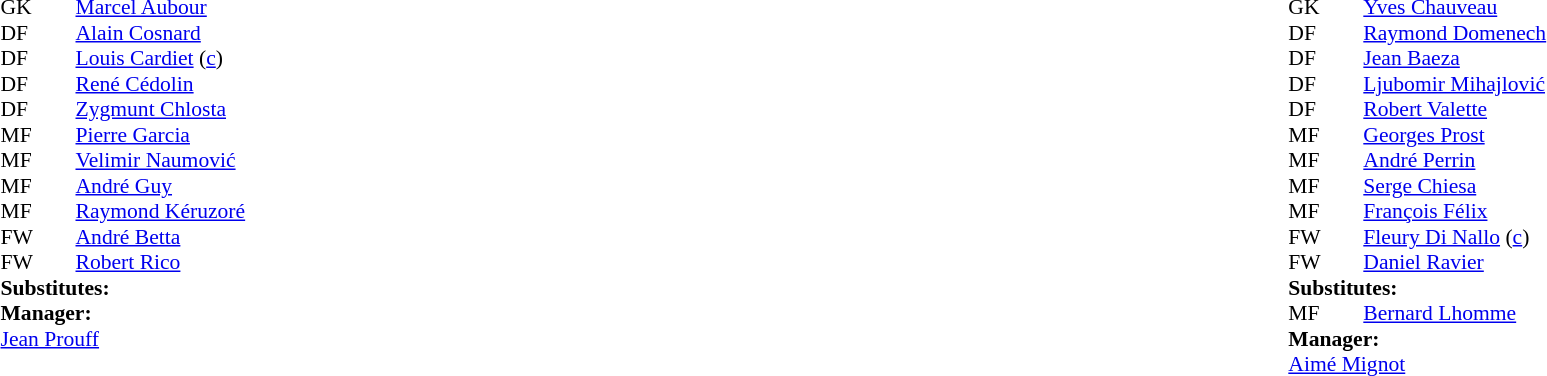<table width=100%>
<tr>
<td valign="top" width="50%"><br><table style=font-size:90% cellspacing=0 cellpadding=0>
<tr>
<th width=25></th>
<th width=25></th>
</tr>
<tr>
<td>GK</td>
<td></td>
<td> <a href='#'>Marcel Aubour</a></td>
</tr>
<tr>
<td>DF</td>
<td></td>
<td> <a href='#'>Alain Cosnard</a></td>
</tr>
<tr>
<td>DF</td>
<td></td>
<td> <a href='#'>Louis Cardiet</a> (<a href='#'>c</a>)</td>
</tr>
<tr>
<td>DF</td>
<td></td>
<td> <a href='#'>René Cédolin</a></td>
</tr>
<tr>
<td>DF</td>
<td></td>
<td> <a href='#'>Zygmunt Chlosta</a></td>
</tr>
<tr>
<td>MF</td>
<td></td>
<td> <a href='#'>Pierre Garcia</a></td>
</tr>
<tr>
<td>MF</td>
<td></td>
<td> <a href='#'>Velimir Naumović</a></td>
</tr>
<tr>
<td>MF</td>
<td></td>
<td> <a href='#'>André Guy</a></td>
</tr>
<tr>
<td>MF</td>
<td></td>
<td> <a href='#'>Raymond Kéruzoré</a></td>
</tr>
<tr>
<td>FW</td>
<td></td>
<td> <a href='#'>André Betta</a></td>
</tr>
<tr>
<td>FW</td>
<td></td>
<td> <a href='#'>Robert Rico</a></td>
</tr>
<tr>
<td colspan=3><strong>Substitutes:</strong></td>
</tr>
<tr>
<td colspan=3><strong>Manager:</strong></td>
</tr>
<tr>
<td colspan=4> <a href='#'>Jean Prouff</a></td>
</tr>
</table>
</td>
<td valign="top" width="50%"><br><table style="font-size: 90%" cellspacing="0" cellpadding="0" align=center>
<tr>
<th width=25></th>
<th width=25></th>
</tr>
<tr>
<td>GK</td>
<td></td>
<td> <a href='#'>Yves Chauveau</a></td>
</tr>
<tr>
<td>DF</td>
<td></td>
<td> <a href='#'>Raymond Domenech</a></td>
</tr>
<tr>
<td>DF</td>
<td></td>
<td> <a href='#'>Jean Baeza</a></td>
</tr>
<tr>
<td>DF</td>
<td></td>
<td> <a href='#'>Ljubomir Mihajlović</a></td>
</tr>
<tr>
<td>DF</td>
<td></td>
<td> <a href='#'>Robert Valette</a></td>
<td></td>
</tr>
<tr>
<td>MF</td>
<td></td>
<td> <a href='#'>Georges Prost</a></td>
</tr>
<tr>
<td>MF</td>
<td></td>
<td> <a href='#'>André Perrin</a></td>
</tr>
<tr>
<td>MF</td>
<td></td>
<td> <a href='#'>Serge Chiesa</a></td>
</tr>
<tr>
<td>MF</td>
<td></td>
<td> <a href='#'>François Félix</a></td>
</tr>
<tr>
<td>FW</td>
<td></td>
<td> <a href='#'>Fleury Di Nallo</a> (<a href='#'>c</a>)</td>
</tr>
<tr>
<td>FW</td>
<td></td>
<td> <a href='#'>Daniel Ravier</a></td>
</tr>
<tr>
<td colspan=3><strong>Substitutes:</strong></td>
</tr>
<tr>
<td>MF</td>
<td></td>
<td> <a href='#'>Bernard Lhomme</a></td>
<td></td>
</tr>
<tr>
<td colspan=3><strong>Manager:</strong></td>
</tr>
<tr>
<td colspan=4> <a href='#'>Aimé Mignot</a></td>
</tr>
</table>
</td>
</tr>
</table>
